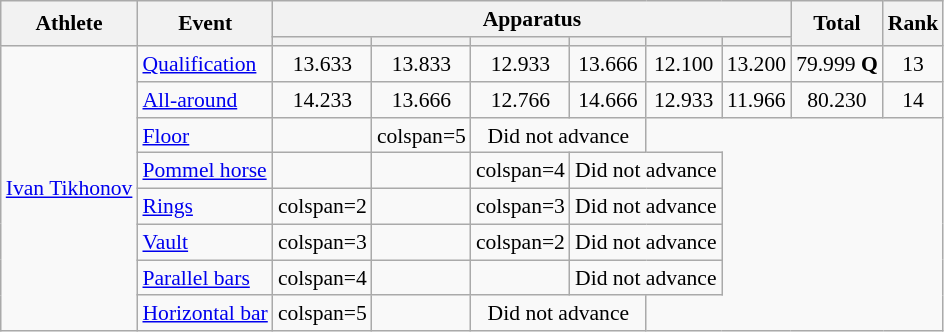<table class="wikitable" style="text-align:center; font-size:90%">
<tr>
<th rowspan=2>Athlete</th>
<th rowspan=2>Event</th>
<th colspan=6>Apparatus</th>
<th rowspan=2>Total</th>
<th rowspan=2>Rank</th>
</tr>
<tr style="font-size:95%">
<th></th>
<th></th>
<th></th>
<th></th>
<th></th>
<th></th>
</tr>
<tr>
<td rowspan=8 align=left><a href='#'>Ivan Tikhonov</a></td>
<td align=left><a href='#'>Qualification</a></td>
<td>13.633</td>
<td>13.833</td>
<td>12.933</td>
<td>13.666</td>
<td>12.100</td>
<td>13.200</td>
<td>79.999 <strong>Q</strong></td>
<td>13</td>
</tr>
<tr>
<td align=left><a href='#'>All-around</a></td>
<td>14.233</td>
<td>13.666</td>
<td>12.766</td>
<td>14.666</td>
<td>12.933</td>
<td>11.966</td>
<td>80.230</td>
<td>14</td>
</tr>
<tr>
<td align=left><a href='#'>Floor</a></td>
<td></td>
<td>colspan=5 </td>
<td colspan=2>Did not advance</td>
</tr>
<tr>
<td align=left><a href='#'>Pommel horse</a></td>
<td></td>
<td></td>
<td>colspan=4 </td>
<td colspan=2>Did not advance</td>
</tr>
<tr>
<td align=left><a href='#'>Rings</a></td>
<td>colspan=2 </td>
<td></td>
<td>colspan=3 </td>
<td colspan=2>Did not advance</td>
</tr>
<tr>
<td align=left><a href='#'>Vault</a></td>
<td>colspan=3 </td>
<td></td>
<td>colspan=2 </td>
<td colspan=2>Did not advance</td>
</tr>
<tr>
<td align=left><a href='#'>Parallel bars</a></td>
<td>colspan=4 </td>
<td></td>
<td></td>
<td colspan=2>Did not advance</td>
</tr>
<tr>
<td align=left><a href='#'>Horizontal bar</a></td>
<td>colspan=5 </td>
<td></td>
<td colspan=2>Did not advance</td>
</tr>
</table>
